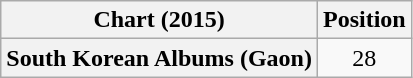<table class="wikitable plainrowheaders" style="text-align:center;">
<tr>
<th>Chart (2015)</th>
<th>Position</th>
</tr>
<tr>
<th scope="row">South Korean Albums (Gaon)</th>
<td>28</td>
</tr>
</table>
